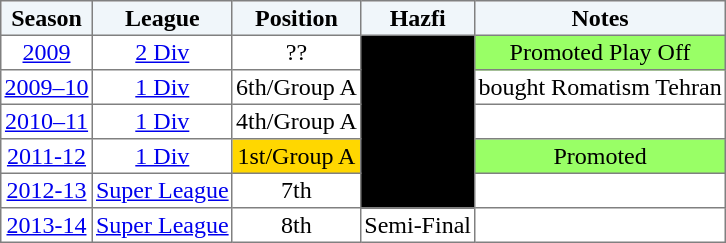<table border="1" cellpadding="2" style="border-collapse:collapse; text-align:center; font-size:normal;">
<tr style="background:#f0f6fa;">
<th>Season</th>
<th>League</th>
<th>Position</th>
<th>Hazfi</th>
<th>Notes</th>
</tr>
<tr>
<td><a href='#'>2009</a></td>
<td><a href='#'>2 Div</a></td>
<td>??</td>
<td rowspan=5 bgcolor= black></td>
<td bgcolor=99FF66>Promoted Play Off</td>
</tr>
<tr>
<td><a href='#'>2009–10</a></td>
<td><a href='#'>1 Div</a></td>
<td>6th/Group A</td>
<td>bought Romatism Tehran</td>
</tr>
<tr>
<td><a href='#'>2010–11</a></td>
<td><a href='#'>1 Div</a></td>
<td>4th/Group A</td>
<td></td>
</tr>
<tr>
<td><a href='#'>2011-12</a></td>
<td><a href='#'>1 Div</a></td>
<td bgcolor=gold>1st/Group A</td>
<td bgcolor=99FF66>Promoted</td>
</tr>
<tr>
<td><a href='#'>2012-13</a></td>
<td><a href='#'>Super League</a></td>
<td>7th</td>
<td></td>
</tr>
<tr>
<td><a href='#'>2013-14</a></td>
<td><a href='#'>Super League</a></td>
<td>8th</td>
<td>Semi-Final</td>
<td></td>
</tr>
</table>
